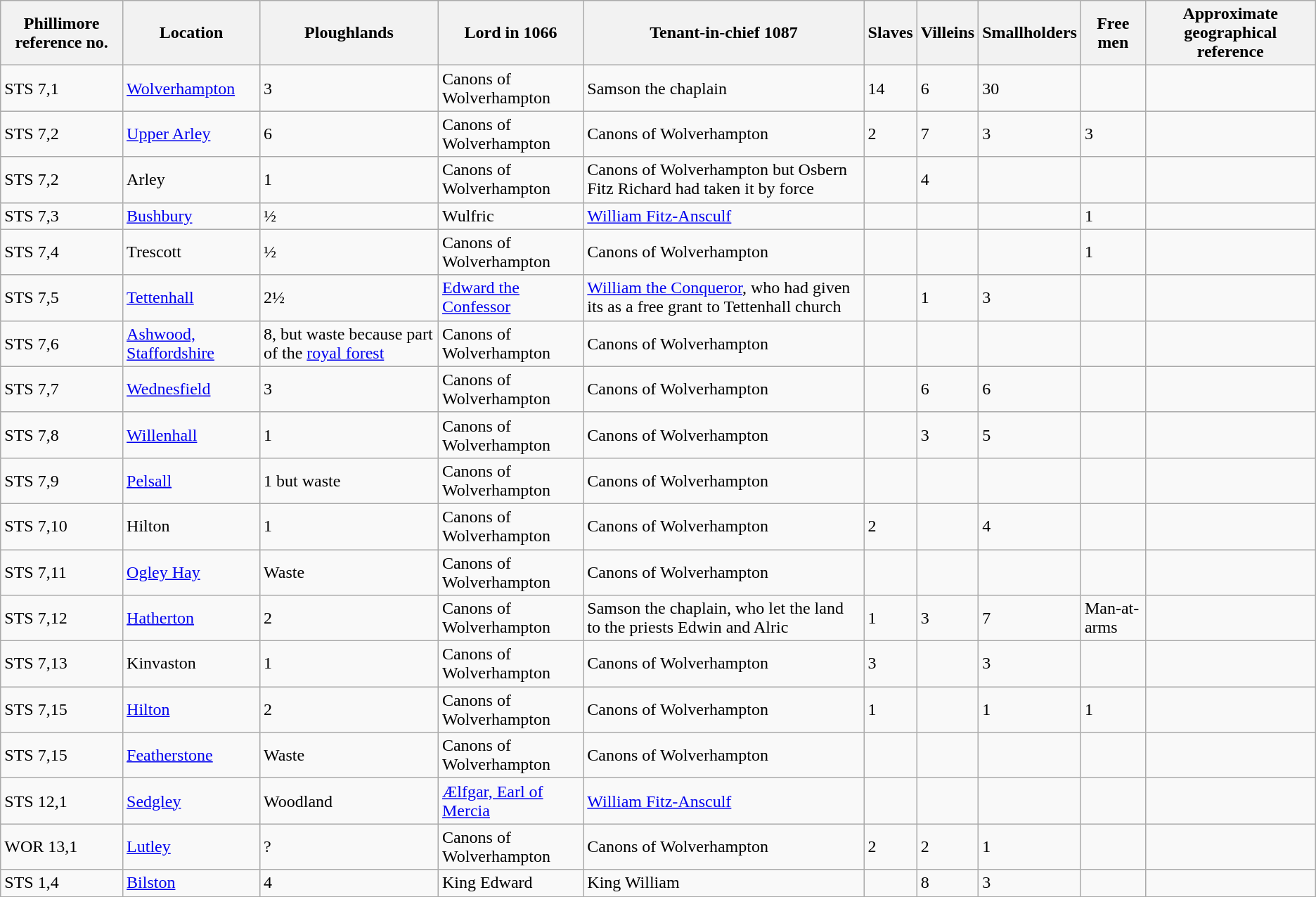<table class="wikitable">
<tr>
<th>Phillimore reference no.</th>
<th>Location</th>
<th>Ploughlands</th>
<th>Lord in 1066</th>
<th>Tenant-in-chief 1087</th>
<th>Slaves</th>
<th>Villeins</th>
<th>Smallholders</th>
<th>Free men</th>
<th>Approximate geographical reference</th>
</tr>
<tr>
<td>STS 7,1</td>
<td><a href='#'>Wolverhampton</a></td>
<td>3</td>
<td>Canons of Wolverhampton</td>
<td>Samson the chaplain</td>
<td>14</td>
<td>6</td>
<td>30</td>
<td></td>
<td></td>
</tr>
<tr>
<td>STS 7,2</td>
<td><a href='#'>Upper Arley</a></td>
<td>6</td>
<td>Canons of Wolverhampton</td>
<td>Canons of Wolverhampton</td>
<td>2</td>
<td>7</td>
<td>3</td>
<td>3</td>
<td></td>
</tr>
<tr>
<td>STS 7,2</td>
<td>Arley</td>
<td>1</td>
<td>Canons of Wolverhampton</td>
<td>Canons of Wolverhampton but Osbern Fitz Richard had taken it by force</td>
<td></td>
<td>4</td>
<td></td>
<td></td>
<td></td>
</tr>
<tr>
<td>STS 7,3</td>
<td><a href='#'>Bushbury</a></td>
<td>½</td>
<td>Wulfric</td>
<td><a href='#'>William Fitz-Ansculf</a></td>
<td></td>
<td></td>
<td></td>
<td>1</td>
<td></td>
</tr>
<tr>
<td>STS 7,4</td>
<td>Trescott</td>
<td>½</td>
<td>Canons of Wolverhampton</td>
<td>Canons of Wolverhampton</td>
<td></td>
<td></td>
<td></td>
<td>1</td>
<td></td>
</tr>
<tr>
<td>STS 7,5</td>
<td><a href='#'>Tettenhall</a></td>
<td>2½</td>
<td><a href='#'>Edward the Confessor</a></td>
<td><a href='#'>William the Conqueror</a>, who had given its as a free grant to Tettenhall church</td>
<td></td>
<td>1</td>
<td>3</td>
<td></td>
<td></td>
</tr>
<tr>
<td>STS 7,6</td>
<td><a href='#'>Ashwood, Staffordshire</a></td>
<td>8, but waste because part of the <a href='#'>royal forest</a></td>
<td>Canons of Wolverhampton</td>
<td>Canons of Wolverhampton</td>
<td></td>
<td></td>
<td></td>
<td></td>
<td></td>
</tr>
<tr>
<td>STS 7,7</td>
<td><a href='#'>Wednesfield</a></td>
<td>3</td>
<td>Canons of Wolverhampton</td>
<td>Canons of Wolverhampton</td>
<td></td>
<td>6</td>
<td>6</td>
<td></td>
<td></td>
</tr>
<tr>
<td>STS 7,8</td>
<td><a href='#'>Willenhall</a></td>
<td>1</td>
<td>Canons of Wolverhampton</td>
<td>Canons of Wolverhampton</td>
<td></td>
<td>3</td>
<td>5</td>
<td></td>
<td></td>
</tr>
<tr>
<td>STS 7,9</td>
<td><a href='#'>Pelsall</a></td>
<td>1 but waste</td>
<td>Canons of Wolverhampton</td>
<td>Canons of Wolverhampton</td>
<td></td>
<td></td>
<td></td>
<td></td>
<td></td>
</tr>
<tr>
<td>STS 7,10</td>
<td>Hilton</td>
<td>1</td>
<td>Canons of Wolverhampton</td>
<td>Canons of Wolverhampton</td>
<td>2</td>
<td></td>
<td>4</td>
<td></td>
<td></td>
</tr>
<tr>
<td>STS 7,11</td>
<td><a href='#'>Ogley Hay</a></td>
<td>Waste</td>
<td>Canons of Wolverhampton</td>
<td>Canons of Wolverhampton</td>
<td></td>
<td></td>
<td></td>
<td></td>
<td></td>
</tr>
<tr>
<td>STS 7,12</td>
<td><a href='#'>Hatherton</a></td>
<td>2</td>
<td>Canons of Wolverhampton</td>
<td>Samson the chaplain, who let the land to the priests Edwin and Alric</td>
<td>1</td>
<td>3</td>
<td>7</td>
<td>Man-at-arms</td>
<td></td>
</tr>
<tr>
<td>STS 7,13</td>
<td>Kinvaston</td>
<td>1</td>
<td>Canons of Wolverhampton</td>
<td>Canons of Wolverhampton</td>
<td>3</td>
<td></td>
<td>3</td>
<td></td>
<td></td>
</tr>
<tr>
<td>STS 7,15</td>
<td><a href='#'>Hilton</a></td>
<td>2</td>
<td>Canons of Wolverhampton</td>
<td>Canons of Wolverhampton</td>
<td>1</td>
<td></td>
<td>1</td>
<td>1</td>
<td></td>
</tr>
<tr>
<td>STS 7,15</td>
<td><a href='#'>Featherstone</a></td>
<td>Waste</td>
<td>Canons of Wolverhampton</td>
<td>Canons of Wolverhampton</td>
<td></td>
<td></td>
<td></td>
<td></td>
<td></td>
</tr>
<tr>
<td>STS 12,1</td>
<td><a href='#'>Sedgley</a></td>
<td>Woodland</td>
<td><a href='#'>Ælfgar, Earl of Mercia</a></td>
<td><a href='#'>William Fitz-Ansculf</a></td>
<td></td>
<td></td>
<td></td>
<td></td>
<td></td>
</tr>
<tr>
<td>WOR 13,1</td>
<td><a href='#'>Lutley</a></td>
<td>?</td>
<td>Canons of Wolverhampton</td>
<td>Canons of Wolverhampton</td>
<td>2</td>
<td>2</td>
<td>1</td>
<td></td>
<td></td>
</tr>
<tr>
<td>STS 1,4</td>
<td><a href='#'>Bilston</a></td>
<td>4</td>
<td>King Edward</td>
<td>King William</td>
<td></td>
<td>8</td>
<td>3</td>
<td></td>
<td></td>
</tr>
<tr>
</tr>
</table>
